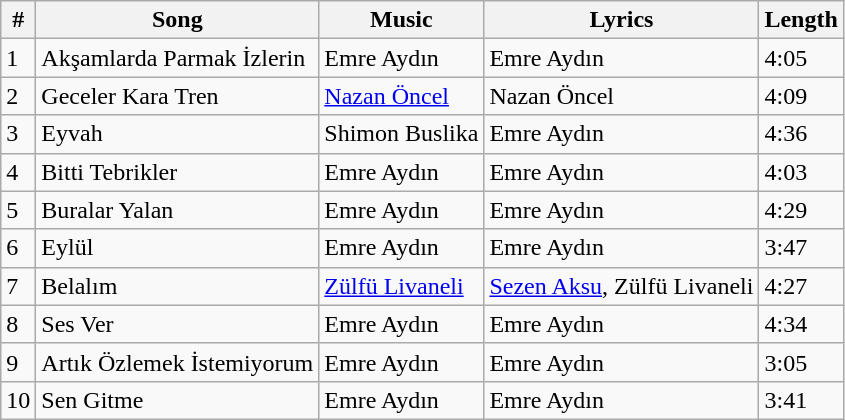<table class="wikitable">
<tr>
<th>#</th>
<th>Song</th>
<th>Music</th>
<th>Lyrics</th>
<th>Length</th>
</tr>
<tr>
<td>1</td>
<td>Akşamlarda Parmak İzlerin</td>
<td>Emre Aydın</td>
<td>Emre Aydın</td>
<td>4:05</td>
</tr>
<tr>
<td>2</td>
<td>Geceler Kara Tren</td>
<td><a href='#'>Nazan Öncel</a></td>
<td>Nazan Öncel</td>
<td>4:09</td>
</tr>
<tr>
<td>3</td>
<td>Eyvah</td>
<td>Shimon Buslika</td>
<td>Emre Aydın</td>
<td>4:36</td>
</tr>
<tr>
<td>4</td>
<td>Bitti Tebrikler</td>
<td>Emre Aydın</td>
<td>Emre Aydın</td>
<td>4:03</td>
</tr>
<tr>
<td>5</td>
<td>Buralar Yalan</td>
<td>Emre Aydın</td>
<td>Emre Aydın</td>
<td>4:29</td>
</tr>
<tr>
<td>6</td>
<td>Eylül</td>
<td>Emre Aydın</td>
<td>Emre Aydın</td>
<td>3:47</td>
</tr>
<tr>
<td>7</td>
<td>Belalım</td>
<td><a href='#'>Zülfü Livaneli</a></td>
<td><a href='#'>Sezen Aksu</a>, Zülfü Livaneli</td>
<td>4:27</td>
</tr>
<tr>
<td>8</td>
<td>Ses Ver</td>
<td>Emre Aydın</td>
<td>Emre Aydın</td>
<td>4:34</td>
</tr>
<tr>
<td>9</td>
<td>Artık Özlemek İstemiyorum</td>
<td>Emre Aydın</td>
<td>Emre Aydın</td>
<td>3:05</td>
</tr>
<tr>
<td>10</td>
<td>Sen Gitme</td>
<td>Emre Aydın</td>
<td>Emre Aydın</td>
<td>3:41</td>
</tr>
</table>
